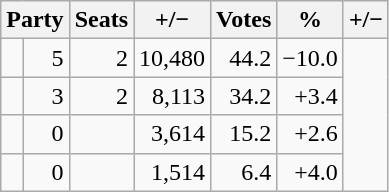<table class="wikitable" style="text-align:right">
<tr>
<th colspan="2">Party</th>
<th>Seats</th>
<th>+/−</th>
<th>Votes</th>
<th>%</th>
<th>+/−</th>
</tr>
<tr>
<td></td>
<td>5</td>
<td> 2</td>
<td>10,480</td>
<td>44.2</td>
<td><span>−10.0</span></td>
</tr>
<tr>
<td></td>
<td>3</td>
<td> 2</td>
<td>8,113</td>
<td>34.2</td>
<td><span>+3.4</span></td>
</tr>
<tr>
<td></td>
<td>0</td>
<td></td>
<td>3,614</td>
<td>15.2</td>
<td><span>+2.6</span></td>
</tr>
<tr>
<td></td>
<td>0</td>
<td></td>
<td>1,514</td>
<td>6.4</td>
<td><span>+4.0</span></td>
</tr>
</table>
